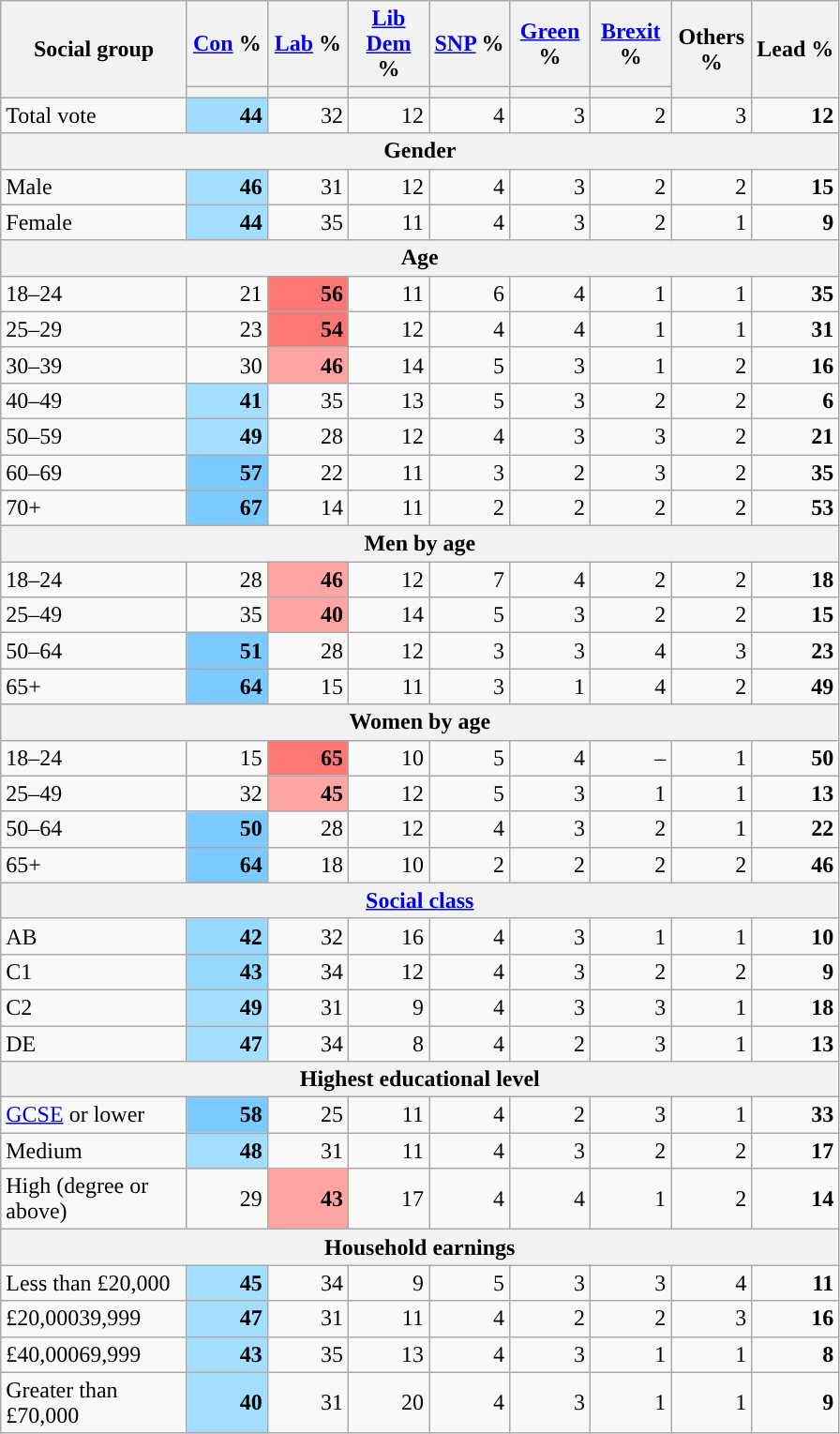<table class=wikitable style="text-align:right;">
<tr>
<th style="width:125px;" rowspan="2">Social group</th>
<th style="width:50px;"><a href='#'>Con</a> %</th>
<th style="width:50px;"><a href='#'>Lab</a> %</th>
<th style="width:50px;"><a href='#'>Lib Dem</a> %</th>
<th style="width:50px;"><a href='#'>SNP</a> %</th>
<th style="width:50px;"><a href='#'>Green</a> %</th>
<th style="width:50px;"><a href='#'>Brexit</a> %</th>
<th style="width:50px;" rowspan="2">Others %</th>
<th rowspan="2">Lead %</th>
</tr>
<tr>
<th style="color:inherit;background:"></th>
<th style="color:inherit;background:"></th>
<th style="color:inherit;background:"></th>
<th style="color:inherit;background:"></th>
<th style="color:inherit;background:"></th>
<th style="color:inherit;background:"></th>
</tr>
<tr>
<td style="text-align:left;">Total vote</td>
<td style="background:#A2DDFF;"><strong>44</strong></td>
<td>32</td>
<td>12</td>
<td>4</td>
<td>3</td>
<td>2</td>
<td>3</td>
<td style="background:"><strong>12</strong></td>
</tr>
<tr>
<th colspan="9">Gender</th>
</tr>
<tr>
<td style="text-align:left;">Male</td>
<td style="background:#A3DEFF;"><strong>46</strong></td>
<td>31</td>
<td>12</td>
<td>4</td>
<td>3</td>
<td>2</td>
<td>2</td>
<td style="background:"><strong>15</strong></td>
</tr>
<tr>
<td style="text-align:left;">Female</td>
<td style="background:#A3DEFF;"><strong>44</strong></td>
<td>35</td>
<td>11</td>
<td>4</td>
<td>3</td>
<td>2</td>
<td>1</td>
<td style="background:"><strong>9</strong></td>
</tr>
<tr>
<th colspan="9">Age</th>
</tr>
<tr>
<td style="text-align:left;">18–24</td>
<td>21</td>
<td style="background:#FF7676;"><strong>56</strong></td>
<td>11</td>
<td>6</td>
<td>4</td>
<td>1</td>
<td>1</td>
<td style="text-align:right; background:"><strong>35</strong></td>
</tr>
<tr>
<td style="text-align:left;">25–29</td>
<td>23</td>
<td style="background:#FF7676;"><strong>54</strong></td>
<td>12</td>
<td>4</td>
<td>4</td>
<td>1</td>
<td>1</td>
<td style="text-align:right; background:"><strong>31</strong></td>
</tr>
<tr>
<td style="text-align:left;">30–39</td>
<td>30</td>
<td style="background:#FFA3A3;"><strong>46</strong></td>
<td>14</td>
<td>5</td>
<td>3</td>
<td>1</td>
<td>2</td>
<td style="text-align:right; background:"><strong>16</strong></td>
</tr>
<tr>
<td style="text-align:left;">40–49</td>
<td style="background:#A5DFFF;"><strong>41</strong></td>
<td>35</td>
<td>13</td>
<td>5</td>
<td>3</td>
<td>2</td>
<td>2</td>
<td style="background:"><strong>6</strong></td>
</tr>
<tr>
<td style="text-align:left;">50–59</td>
<td style="background:#A5DFFF;"><strong>49</strong></td>
<td>28</td>
<td>12</td>
<td>4</td>
<td>3</td>
<td>3</td>
<td>2</td>
<td style="background:"><strong>21</strong></td>
</tr>
<tr>
<td style="text-align:left;">60–69</td>
<td style="background:#7CCAFF;"><strong>57</strong></td>
<td>22</td>
<td>11</td>
<td>3</td>
<td>2</td>
<td>3</td>
<td>2</td>
<td style="background:"><strong>35</strong></td>
</tr>
<tr>
<td style="text-align:left;">70+</td>
<td style="background:#7CCAFF;"><strong>67</strong></td>
<td>14</td>
<td>11</td>
<td>2</td>
<td>2</td>
<td>2</td>
<td>2</td>
<td style="background:"><strong>53</strong></td>
</tr>
<tr>
<th colspan="9">Men by age</th>
</tr>
<tr>
<td style="text-align:left;">18–24</td>
<td>28</td>
<td style="background:#FFA5A5;"><strong>46</strong></td>
<td>12</td>
<td>7</td>
<td>4</td>
<td>2</td>
<td>2</td>
<td style="text-align:right; background:"><strong>18</strong></td>
</tr>
<tr>
<td style="text-align:left;">25–49</td>
<td>35</td>
<td style="background:#FFA5A5;"><strong>40</strong></td>
<td>14</td>
<td>5</td>
<td>3</td>
<td>2</td>
<td>2</td>
<td style="text-align:right; background:"><strong>15</strong></td>
</tr>
<tr>
<td style="text-align:left;">50–64</td>
<td style="background:#7CCAFF;"><strong>51</strong></td>
<td>28</td>
<td>12</td>
<td>3</td>
<td>3</td>
<td>4</td>
<td>3</td>
<td style="background:"><strong>23</strong></td>
</tr>
<tr>
<td style="text-align:left;">65+</td>
<td style="background:#7CCAFF;"><strong>64</strong></td>
<td>15</td>
<td>11</td>
<td>3</td>
<td>1</td>
<td>4</td>
<td>2</td>
<td style="background:"><strong>49</strong></td>
</tr>
<tr>
<th colspan="9">Women by age</th>
</tr>
<tr>
<td style="text-align:left;">18–24</td>
<td>15</td>
<td style="background:#FF7676;"><strong>65</strong></td>
<td>10</td>
<td>5</td>
<td>4</td>
<td>–</td>
<td>1</td>
<td style="text-align:right; background:"><strong>50</strong></td>
</tr>
<tr>
<td style="text-align:left;">25–49</td>
<td>32</td>
<td style="background:#FFA5A5;"><strong>45</strong></td>
<td>12</td>
<td>5</td>
<td>3</td>
<td>1</td>
<td>1</td>
<td style="text-align:right; background:"><strong>13</strong></td>
</tr>
<tr>
<td style="text-align:left;">50–64</td>
<td style="background:#7CCAFF;"><strong>50</strong></td>
<td>28</td>
<td>12</td>
<td>4</td>
<td>3</td>
<td>2</td>
<td>1</td>
<td style="background:"><strong>22</strong></td>
</tr>
<tr>
<td style="text-align:left;">65+</td>
<td style="background:#7CCAFF;"><strong>64</strong></td>
<td>18</td>
<td>10</td>
<td>2</td>
<td>2</td>
<td>2</td>
<td>2</td>
<td style="background:"><strong>46</strong></td>
</tr>
<tr>
<th colspan="9"><a href='#'>Social class</a></th>
</tr>
<tr>
<td style="text-align:left;">AB</td>
<td style="background:#97D8FF;"><strong>42</strong></td>
<td>32</td>
<td>16</td>
<td>4</td>
<td>3</td>
<td>1</td>
<td>1</td>
<td style="background:"><strong>10</strong></td>
</tr>
<tr>
<td style="text-align:left;">C1</td>
<td style="background:#97D8FF;"><strong>43</strong></td>
<td>34</td>
<td>12</td>
<td>4</td>
<td>3</td>
<td>2</td>
<td>2</td>
<td style="background:"><strong>9</strong></td>
</tr>
<tr>
<td style="text-align:left;">C2</td>
<td style="background:#A5DFFF;"><strong>49</strong></td>
<td>31</td>
<td>9</td>
<td>4</td>
<td>3</td>
<td>3</td>
<td>1</td>
<td style="background:"><strong>18</strong></td>
</tr>
<tr>
<td style="text-align:left;">DE</td>
<td style="background:#A5DFFF;"><strong>47</strong></td>
<td>34</td>
<td>8</td>
<td>4</td>
<td>2</td>
<td>3</td>
<td>1</td>
<td style="background:"><strong>13</strong></td>
</tr>
<tr>
<th colspan="9">Highest educational level</th>
</tr>
<tr>
<td style="text-align:left;"><a href='#'>GCSE</a> or lower</td>
<td style="background:#7CCAFF;"><strong>58</strong></td>
<td>25</td>
<td>11</td>
<td>4</td>
<td>2</td>
<td>3</td>
<td>1</td>
<td style="background:"><strong>33</strong></td>
</tr>
<tr>
<td style="text-align:left;">Medium</td>
<td style="background:#A3DEFF;"><strong>48</strong></td>
<td>31</td>
<td>11</td>
<td>4</td>
<td>3</td>
<td>2</td>
<td>2</td>
<td style="background:"><strong>17</strong></td>
</tr>
<tr>
<td style="text-align:left;">High (degree or above)</td>
<td>29</td>
<td style="background:#FFA3A3;"><strong>43</strong></td>
<td>17</td>
<td>4</td>
<td>4</td>
<td>1</td>
<td>2</td>
<td style="text-align:right; background:"><strong>14</strong></td>
</tr>
<tr>
<th colspan="9">Household earnings</th>
</tr>
<tr>
<td style="text-align:left;">Less than £20,000</td>
<td style="background:#A3DEFF;"><strong>45</strong></td>
<td>34</td>
<td>9</td>
<td>5</td>
<td>3</td>
<td>3</td>
<td>4</td>
<td style="background:"><strong>11</strong></td>
</tr>
<tr>
<td style="text-align:left;">£20,00039,999</td>
<td style="background:#A3DEFF;"><strong>47</strong></td>
<td>31</td>
<td>11</td>
<td>4</td>
<td>2</td>
<td>2</td>
<td>3</td>
<td style="background:"><strong>16</strong></td>
</tr>
<tr>
<td style="text-align:left;">£40,00069,999</td>
<td style="background:#A3DEFF;"><strong>43</strong></td>
<td>35</td>
<td>13</td>
<td>4</td>
<td>3</td>
<td>1</td>
<td>1</td>
<td style="background:"><strong>8</strong></td>
</tr>
<tr>
<td style="text-align:left;">Greater than £70,000</td>
<td style="background:#A3DEFF;"><strong>40</strong></td>
<td>31</td>
<td>20</td>
<td>4</td>
<td>3</td>
<td>1</td>
<td>1</td>
<td style="background:"><strong>9</strong></td>
</tr>
</table>
